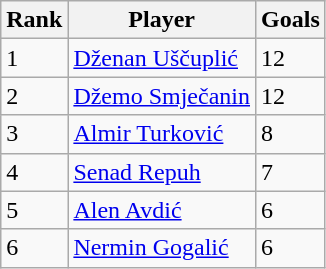<table class="wikitable">
<tr>
<th>Rank</th>
<th>Player</th>
<th>Goals</th>
</tr>
<tr>
<td>1</td>
<td> <a href='#'>Dženan Uščuplić</a></td>
<td>12</td>
</tr>
<tr>
<td>2</td>
<td> <a href='#'>Džemo Smječanin</a></td>
<td>12</td>
</tr>
<tr>
<td>3</td>
<td> <a href='#'>Almir Turković</a></td>
<td>8</td>
</tr>
<tr>
<td>4</td>
<td> <a href='#'>Senad Repuh</a></td>
<td>7</td>
</tr>
<tr>
<td>5</td>
<td> <a href='#'>Alen Avdić</a></td>
<td>6</td>
</tr>
<tr>
<td>6</td>
<td> <a href='#'>Nermin Gogalić</a></td>
<td>6</td>
</tr>
</table>
